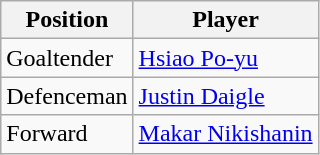<table class="wikitable">
<tr>
<th>Position</th>
<th>Player</th>
</tr>
<tr>
<td>Goaltender</td>
<td> <a href='#'>Hsiao Po-yu</a></td>
</tr>
<tr>
<td>Defenceman</td>
<td> <a href='#'>Justin Daigle</a></td>
</tr>
<tr>
<td>Forward</td>
<td> <a href='#'>Makar Nikishanin</a></td>
</tr>
</table>
